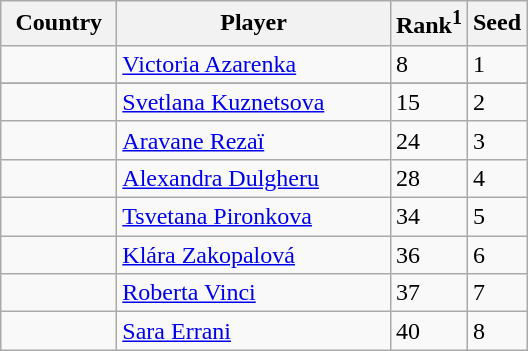<table class="sortable wikitable">
<tr>
<th width="70">Country</th>
<th width="175">Player</th>
<th>Rank<sup>1</sup></th>
<th>Seed</th>
</tr>
<tr>
<td></td>
<td><a href='#'>Victoria Azarenka</a></td>
<td>8</td>
<td>1</td>
</tr>
<tr>
</tr>
<tr>
<td></td>
<td><a href='#'>Svetlana Kuznetsova</a></td>
<td>15</td>
<td>2</td>
</tr>
<tr>
<td></td>
<td><a href='#'>Aravane Rezaï</a></td>
<td>24</td>
<td>3</td>
</tr>
<tr>
<td></td>
<td><a href='#'>Alexandra Dulgheru</a></td>
<td>28</td>
<td>4</td>
</tr>
<tr>
<td></td>
<td><a href='#'>Tsvetana Pironkova</a></td>
<td>34</td>
<td>5</td>
</tr>
<tr>
<td></td>
<td><a href='#'>Klára Zakopalová</a></td>
<td>36</td>
<td>6</td>
</tr>
<tr>
<td></td>
<td><a href='#'>Roberta Vinci</a></td>
<td>37</td>
<td>7</td>
</tr>
<tr>
<td></td>
<td><a href='#'>Sara Errani</a></td>
<td>40</td>
<td>8</td>
</tr>
</table>
